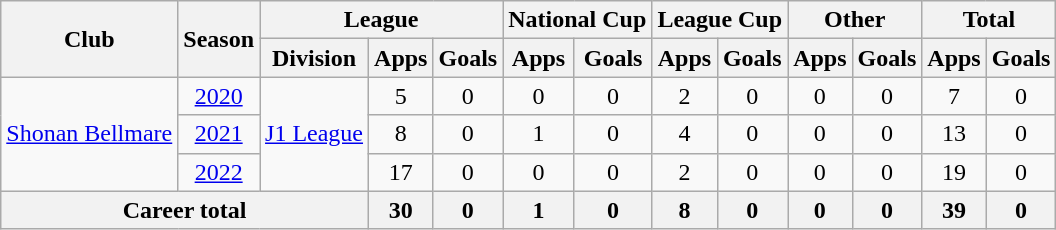<table class="wikitable" style="text-align:center">
<tr>
<th rowspan="2">Club</th>
<th rowspan="2">Season</th>
<th colspan="3">League</th>
<th colspan="2">National Cup</th>
<th colspan="2">League Cup</th>
<th colspan="2">Other</th>
<th colspan="2">Total</th>
</tr>
<tr>
<th>Division</th>
<th>Apps</th>
<th>Goals</th>
<th>Apps</th>
<th>Goals</th>
<th>Apps</th>
<th>Goals</th>
<th>Apps</th>
<th>Goals</th>
<th>Apps</th>
<th>Goals</th>
</tr>
<tr>
<td rowspan="3"><a href='#'>Shonan Bellmare</a></td>
<td><a href='#'>2020</a></td>
<td rowspan="3"><a href='#'>J1 League</a></td>
<td>5</td>
<td>0</td>
<td>0</td>
<td>0</td>
<td>2</td>
<td>0</td>
<td>0</td>
<td>0</td>
<td>7</td>
<td>0</td>
</tr>
<tr>
<td><a href='#'>2021</a></td>
<td>8</td>
<td>0</td>
<td>1</td>
<td>0</td>
<td>4</td>
<td>0</td>
<td>0</td>
<td>0</td>
<td>13</td>
<td>0</td>
</tr>
<tr>
<td><a href='#'>2022</a></td>
<td>17</td>
<td>0</td>
<td>0</td>
<td>0</td>
<td>2</td>
<td>0</td>
<td>0</td>
<td>0</td>
<td>19</td>
<td>0</td>
</tr>
<tr>
<th colspan=3>Career total</th>
<th>30</th>
<th>0</th>
<th>1</th>
<th>0</th>
<th>8</th>
<th>0</th>
<th>0</th>
<th>0</th>
<th>39</th>
<th>0</th>
</tr>
</table>
